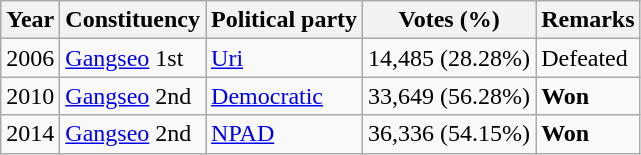<table class="wikitable">
<tr>
<th>Year</th>
<th>Constituency</th>
<th>Political party</th>
<th>Votes (%)</th>
<th>Remarks</th>
</tr>
<tr>
<td>2006</td>
<td><a href='#'>Gangseo</a> 1st</td>
<td><a href='#'>Uri</a></td>
<td>14,485 (28.28%)</td>
<td>Defeated</td>
</tr>
<tr>
<td>2010</td>
<td><a href='#'>Gangseo</a> 2nd</td>
<td><a href='#'>Democratic</a></td>
<td>33,649 (56.28%)</td>
<td><strong>Won</strong></td>
</tr>
<tr>
<td>2014</td>
<td><a href='#'>Gangseo</a> 2nd</td>
<td><a href='#'>NPAD</a></td>
<td>36,336 (54.15%)</td>
<td><strong>Won</strong></td>
</tr>
</table>
